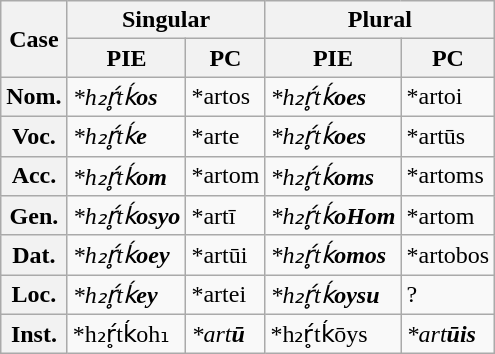<table class="wikitable">
<tr>
<th rowspan="2">Case</th>
<th colspan="2">Singular</th>
<th colspan="2">Plural</th>
</tr>
<tr>
<th>PIE</th>
<th>PC</th>
<th>PIE</th>
<th>PC</th>
</tr>
<tr>
<th>Nom.</th>
<td><em>*h₂ŕ̥tḱ<strong>os<strong><em></td>
<td></em>*art</strong>os</em></strong></td>
<td><em>*h₂ŕ̥tḱ<strong>oes<strong><em></td>
<td></em>*art</strong>oi</em></strong></td>
</tr>
<tr>
<th>Voc.</th>
<td><em>*h₂ŕ̥tḱ<strong>e<strong><em></td>
<td></em>*art</strong>e</em></strong></td>
<td><em>*h₂ŕ̥tḱ<strong>oes<strong><em></td>
<td></em>*art</strong>ūs</em></strong></td>
</tr>
<tr>
<th>Acc.</th>
<td><em>*h₂ŕ̥tḱ<strong>om<strong><em></td>
<td></em>*art</strong>om</em></strong></td>
<td><em>*h₂ŕ̥tḱ<strong>oms<strong><em></td>
<td></em>*art</strong>oms</em></strong></td>
</tr>
<tr>
<th>Gen.</th>
<td><em>*h₂ŕ̥tḱ<strong>osyo<strong><em></td>
<td></em>*art</strong>ī</em></strong></td>
<td><em>*h₂ŕ̥tḱ<strong>oHom<strong><em></td>
<td></em>*art</strong>om</em></strong></td>
</tr>
<tr>
<th>Dat.</th>
<td><em>*h₂ŕ̥tḱ<strong>oey<strong><em></td>
<td></em>*art</strong>ūi</em></strong></td>
<td><em>*h₂ŕ̥tḱ<strong>omos<strong><em></td>
<td></em>*art</strong>obos</em></strong></td>
</tr>
<tr>
<th>Loc.</th>
<td><em>*h₂ŕ̥tḱ<strong>ey<strong><em></td>
<td></em>*art</strong>ei</em></strong></td>
<td><em>*h₂ŕ̥tḱ<strong>oysu<strong><em></td>
<td></em>?<em></td>
</tr>
<tr>
<th>Inst.</th>
<td></em>*h₂ŕ̥tḱ</strong>oh₁</em></strong></td>
<td><em>*art<strong>ū<strong><em></td>
<td></em>*h₂ŕ̥tḱ</strong>ōys</em></strong></td>
<td><em>*art<strong>ūis<strong><em></td>
</tr>
</table>
